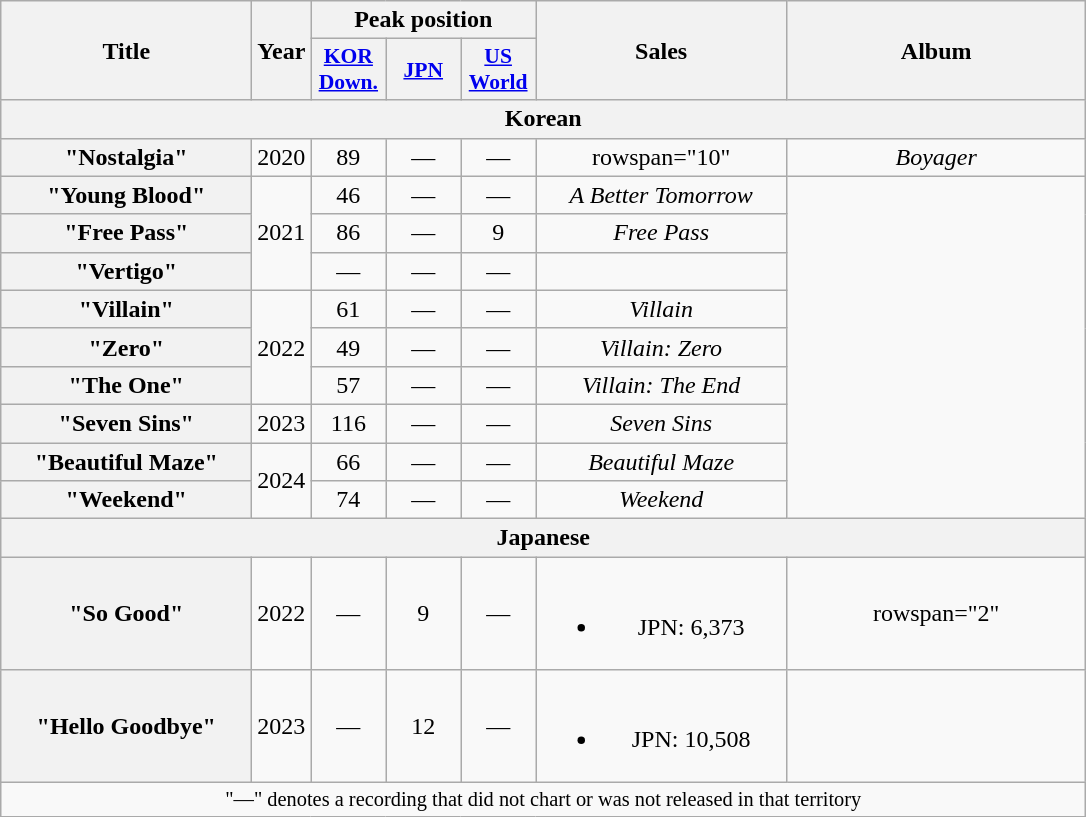<table class="wikitable plainrowheaders" style="text-align:center;">
<tr>
<th scope="col" rowspan="2" style="width:10em;">Title</th>
<th scope="col" rowspan="2" style="width:2em;">Year</th>
<th scope="col" colspan="3">Peak position</th>
<th scope="col" rowspan="2" style="width:10em;">Sales</th>
<th scope="col" rowspan="2" style="width:12em;">Album</th>
</tr>
<tr>
<th scope="col" style="width:3em;font-size:90%;"><a href='#'>KOR<br>Down.</a><br></th>
<th scope="col" style="width:3em;font-size:90%;"><a href='#'>JPN</a><br></th>
<th style="width:3em;font-size:90%;"><a href='#'>US<br>World</a><br></th>
</tr>
<tr>
<th colspan="7">Korean</th>
</tr>
<tr>
<th scope="row">"Nostalgia"</th>
<td>2020</td>
<td>89</td>
<td>—</td>
<td>—</td>
<td>rowspan="10" </td>
<td><em>Boyager</em></td>
</tr>
<tr>
<th scope="row">"Young Blood"</th>
<td rowspan="3">2021</td>
<td>46</td>
<td>—</td>
<td>—</td>
<td><em>A Better Tomorrow</em></td>
</tr>
<tr>
<th scope="row">"Free Pass"</th>
<td>86</td>
<td>—</td>
<td>9</td>
<td><em>Free Pass</em></td>
</tr>
<tr>
<th scope="row">"Vertigo"</th>
<td>—</td>
<td>—</td>
<td>—</td>
<td></td>
</tr>
<tr>
<th scope="row">"Villain"</th>
<td rowspan="3">2022</td>
<td>61</td>
<td>—</td>
<td>—</td>
<td><em>Villain</em></td>
</tr>
<tr>
<th scope="row">"Zero"</th>
<td>49</td>
<td>—</td>
<td>—</td>
<td><em>Villain: Zero</em></td>
</tr>
<tr>
<th scope="row">"The One"</th>
<td>57</td>
<td>—</td>
<td>—</td>
<td><em>Villain: The End</em></td>
</tr>
<tr>
<th scope="row">"Seven Sins"</th>
<td>2023</td>
<td>116</td>
<td>—</td>
<td>—</td>
<td><em>Seven Sins</em></td>
</tr>
<tr>
<th scope="row">"Beautiful Maze"</th>
<td rowspan="2">2024</td>
<td>66</td>
<td>—</td>
<td>—</td>
<td><em>Beautiful Maze</em></td>
</tr>
<tr>
<th scope="row">"Weekend"</th>
<td>74</td>
<td>—</td>
<td>—</td>
<td><em>Weekend</em></td>
</tr>
<tr>
<th colspan="7">Japanese</th>
</tr>
<tr>
<th scope="row">"So Good"</th>
<td>2022</td>
<td>—</td>
<td>9</td>
<td>—</td>
<td><br><ul><li>JPN: 6,373</li></ul></td>
<td>rowspan="2" </td>
</tr>
<tr>
<th scope="row">"Hello Goodbye"</th>
<td>2023</td>
<td>—</td>
<td>12</td>
<td>—</td>
<td><br><ul><li>JPN: 10,508</li></ul></td>
</tr>
<tr>
<td colspan="7" style="font-size:85%">"—" denotes a recording that did not chart or was not released in that territory</td>
</tr>
</table>
